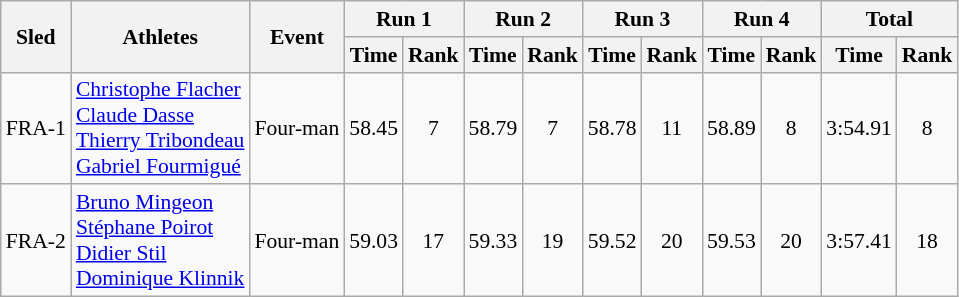<table class="wikitable"  border="1" style="font-size:90%">
<tr>
<th rowspan="2">Sled</th>
<th rowspan="2">Athletes</th>
<th rowspan="2">Event</th>
<th colspan="2">Run 1</th>
<th colspan="2">Run 2</th>
<th colspan="2">Run 3</th>
<th colspan="2">Run 4</th>
<th colspan="2">Total</th>
</tr>
<tr>
<th>Time</th>
<th>Rank</th>
<th>Time</th>
<th>Rank</th>
<th>Time</th>
<th>Rank</th>
<th>Time</th>
<th>Rank</th>
<th>Time</th>
<th>Rank</th>
</tr>
<tr>
<td align="center">FRA-1</td>
<td><a href='#'>Christophe Flacher</a><br><a href='#'>Claude Dasse</a><br><a href='#'>Thierry Tribondeau</a><br><a href='#'>Gabriel Fourmigué</a></td>
<td>Four-man</td>
<td align="center">58.45</td>
<td align="center">7</td>
<td align="center">58.79</td>
<td align="center">7</td>
<td align="center">58.78</td>
<td align="center">11</td>
<td align="center">58.89</td>
<td align="center">8</td>
<td align="center">3:54.91</td>
<td align="center">8</td>
</tr>
<tr>
<td align="center">FRA-2</td>
<td><a href='#'>Bruno Mingeon</a><br><a href='#'>Stéphane Poirot</a><br><a href='#'>Didier Stil</a><br><a href='#'>Dominique Klinnik</a></td>
<td>Four-man</td>
<td align="center">59.03</td>
<td align="center">17</td>
<td align="center">59.33</td>
<td align="center">19</td>
<td align="center">59.52</td>
<td align="center">20</td>
<td align="center">59.53</td>
<td align="center">20</td>
<td align="center">3:57.41</td>
<td align="center">18</td>
</tr>
</table>
